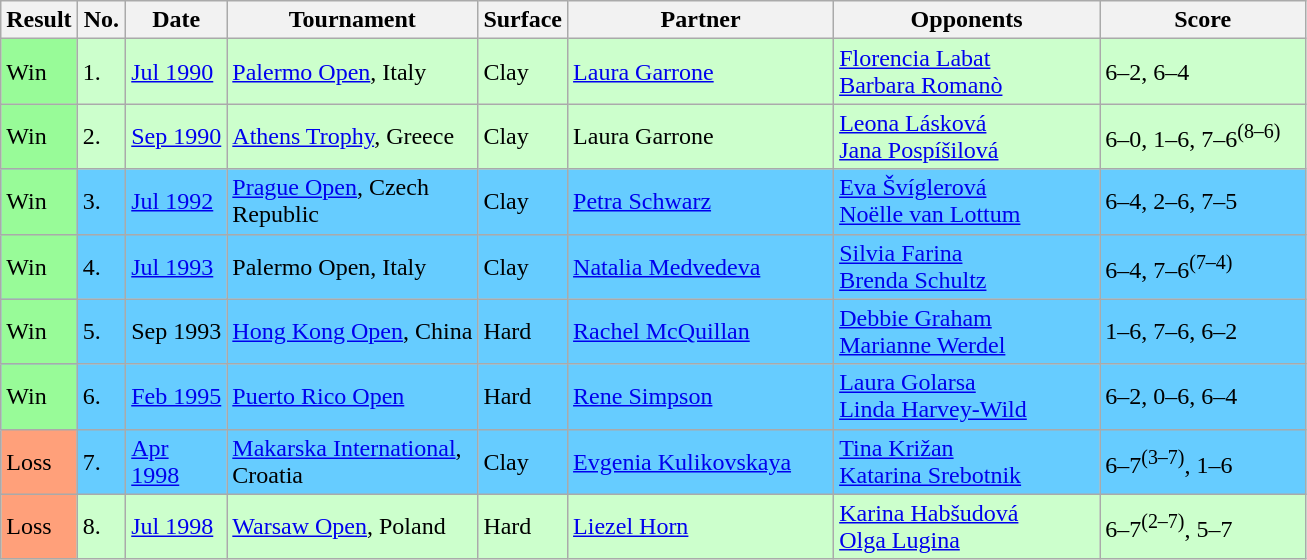<table class="sortable wikitable">
<tr>
<th style="width:40px">Result</th>
<th style="width:25px">No.</th>
<th style="width:60px">Date</th>
<th style="width:160px">Tournament</th>
<th style="width:50px">Surface</th>
<th style="width:170px">Partner</th>
<th style="width:170px">Opponents</th>
<th style="width:130px" class="unsortable">Score</th>
</tr>
<tr style="background:#cfc;">
<td style="background:#98fb98;">Win</td>
<td>1.</td>
<td><a href='#'>Jul 1990</a></td>
<td><a href='#'>Palermo Open</a>, Italy</td>
<td>Clay</td>
<td> <a href='#'>Laura Garrone</a></td>
<td> <a href='#'>Florencia Labat</a> <br>  <a href='#'>Barbara Romanò</a></td>
<td>6–2, 6–4</td>
</tr>
<tr style="background:#cfc;">
<td style="background:#98fb98;">Win</td>
<td>2.</td>
<td><a href='#'>Sep 1990</a></td>
<td><a href='#'>Athens Trophy</a>, Greece</td>
<td>Clay</td>
<td> Laura Garrone</td>
<td> <a href='#'>Leona Lásková</a> <br>  <a href='#'>Jana Pospíšilová</a></td>
<td>6–0, 1–6, 7–6<sup>(8–6)</sup></td>
</tr>
<tr style="background:#6cf;">
<td style="background:#98fb98;">Win</td>
<td>3.</td>
<td><a href='#'>Jul 1992</a></td>
<td><a href='#'>Prague Open</a>, Czech Republic</td>
<td>Clay</td>
<td> <a href='#'>Petra Schwarz</a></td>
<td> <a href='#'>Eva Švíglerová</a> <br>  <a href='#'>Noëlle van Lottum</a></td>
<td>6–4, 2–6, 7–5</td>
</tr>
<tr style="background:#6cf;">
<td style="background:#98fb98;">Win</td>
<td>4.</td>
<td><a href='#'>Jul 1993</a></td>
<td>Palermo Open, Italy</td>
<td>Clay</td>
<td> <a href='#'>Natalia Medvedeva</a></td>
<td> <a href='#'>Silvia Farina</a> <br>  <a href='#'>Brenda Schultz</a></td>
<td>6–4, 7–6<sup>(7–4)</sup></td>
</tr>
<tr style="background:#6cf;">
<td style="background:#98fb98;">Win</td>
<td>5.</td>
<td>Sep 1993</td>
<td><a href='#'>Hong Kong Open</a>, China</td>
<td>Hard</td>
<td> <a href='#'>Rachel McQuillan</a></td>
<td> <a href='#'>Debbie Graham</a> <br>  <a href='#'>Marianne Werdel</a></td>
<td>1–6, 7–6, 6–2</td>
</tr>
<tr style="background:#6cf;">
<td style="background:#98fb98;">Win</td>
<td>6.</td>
<td><a href='#'>Feb 1995</a></td>
<td><a href='#'>Puerto Rico Open</a></td>
<td>Hard</td>
<td> <a href='#'>Rene Simpson</a></td>
<td> <a href='#'>Laura Golarsa</a> <br>  <a href='#'>Linda Harvey-Wild</a></td>
<td>6–2, 0–6, 6–4</td>
</tr>
<tr style="background:#6cf;">
<td style="background:#ffa07a;">Loss</td>
<td>7.</td>
<td><a href='#'>Apr 1998</a></td>
<td><a href='#'>Makarska International</a>, Croatia</td>
<td>Clay</td>
<td> <a href='#'>Evgenia Kulikovskaya</a></td>
<td> <a href='#'>Tina Križan</a> <br>  <a href='#'>Katarina Srebotnik</a></td>
<td>6–7<sup>(3–7)</sup>, 1–6</td>
</tr>
<tr style="background:#cfc;">
<td style="background:#ffa07a;">Loss</td>
<td>8.</td>
<td><a href='#'>Jul 1998</a></td>
<td><a href='#'>Warsaw Open</a>, Poland</td>
<td>Hard</td>
<td> <a href='#'>Liezel Horn</a></td>
<td> <a href='#'>Karina Habšudová</a> <br>  <a href='#'>Olga Lugina</a></td>
<td>6–7<sup>(2–7)</sup>, 5–7</td>
</tr>
</table>
